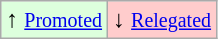<table class="wikitable" align="center">
<tr>
<td style="background:#ddffdd">↑ <small><a href='#'>Promoted</a></small></td>
<td style="background:#ffcccc">↓ <small><a href='#'>Relegated</a></small></td>
</tr>
</table>
